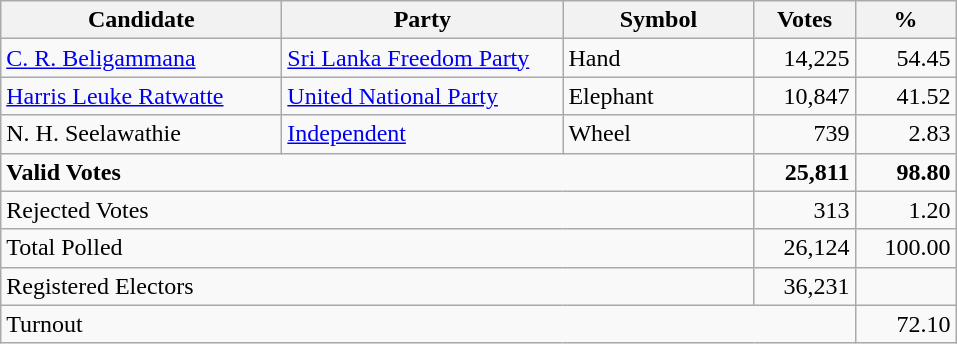<table class="wikitable" border="1" style="text-align:right;">
<tr>
<th align=left width="180">Candidate</th>
<th align=left width="180">Party</th>
<th align=left width="120">Symbol</th>
<th align=left width="60">Votes</th>
<th align=left width="60">%</th>
</tr>
<tr>
<td align=left><a href='#'>C. R. Beligammana</a></td>
<td align=left><a href='#'>Sri Lanka Freedom Party</a></td>
<td align=left>Hand</td>
<td>14,225</td>
<td>54.45</td>
</tr>
<tr>
<td align=left><a href='#'>Harris Leuke Ratwatte</a></td>
<td align=left><a href='#'>United National Party</a></td>
<td align=left>Elephant</td>
<td>10,847</td>
<td>41.52</td>
</tr>
<tr>
<td align=left>N. H. Seelawathie</td>
<td align=left><a href='#'>Independent</a></td>
<td align=left>Wheel</td>
<td>739</td>
<td>2.83</td>
</tr>
<tr>
<td align=left colspan=3><strong>Valid Votes</strong></td>
<td><strong>25,811</strong></td>
<td><strong>98.80</strong></td>
</tr>
<tr>
<td align=left colspan=3>Rejected Votes</td>
<td>313</td>
<td>1.20</td>
</tr>
<tr>
<td align=left colspan=3>Total Polled</td>
<td>26,124</td>
<td>100.00</td>
</tr>
<tr>
<td align=left colspan=3>Registered Electors</td>
<td>36,231</td>
<td></td>
</tr>
<tr>
<td align=left colspan=4>Turnout</td>
<td>72.10</td>
</tr>
</table>
